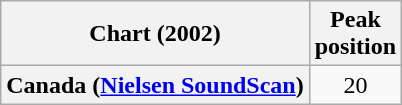<table class="wikitable plainrowheaders" style="text-align:center">
<tr>
<th>Chart (2002)</th>
<th>Peak<br>position</th>
</tr>
<tr>
<th scope="row">Canada (<a href='#'>Nielsen SoundScan</a>)</th>
<td>20</td>
</tr>
</table>
